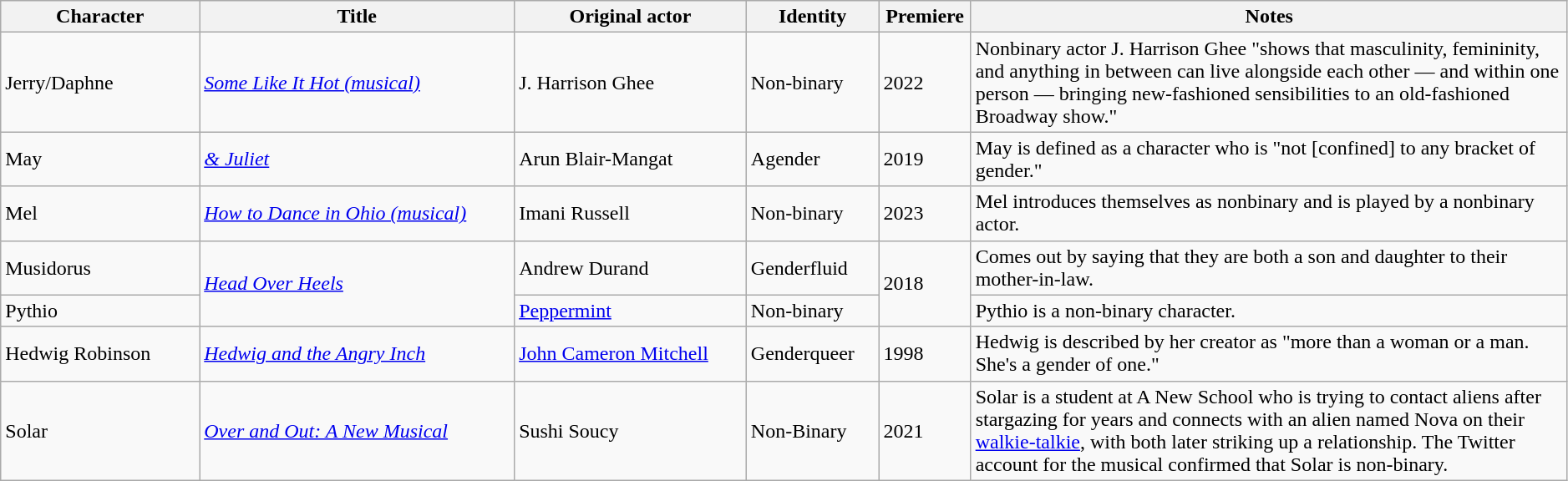<table class="wikitable sortable" style="width:99%">
<tr>
<th style="width:12%;">Character</th>
<th style="width:19%;">Title</th>
<th style="width:14%;">Original actor</th>
<th style="width:8%;">Identity</th>
<th style="width:5%;">Premiere</th>
<th style="width:36%;">Notes</th>
</tr>
<tr>
<td>Jerry/Daphne</td>
<td><em><a href='#'>Some Like It Hot (musical)</a></em></td>
<td>J. Harrison Ghee</td>
<td>Non-binary</td>
<td>2022</td>
<td>Nonbinary actor J. Harrison Ghee "shows that masculinity, femininity, and anything in between can live alongside each other — and within one person — bringing new-fashioned sensibilities to an old-fashioned Broadway show."</td>
</tr>
<tr>
<td>May</td>
<td><em><a href='#'>& Juliet</a></em></td>
<td>Arun Blair-Mangat</td>
<td>Agender</td>
<td>2019</td>
<td>May is defined as a character who is "not [confined] to any bracket of gender."</td>
</tr>
<tr>
<td>Mel</td>
<td><em><a href='#'>How to Dance in Ohio (musical)</a></em></td>
<td>Imani Russell</td>
<td>Non-binary</td>
<td>2023</td>
<td>Mel introduces themselves as nonbinary and is played by a nonbinary actor.</td>
</tr>
<tr>
<td>Musidorus</td>
<td rowspan="2"><em><a href='#'>Head Over Heels</a></em></td>
<td>Andrew Durand</td>
<td>Genderfluid</td>
<td rowspan="2">2018</td>
<td>Comes out by saying that they are both a son and daughter to their mother-in-law.</td>
</tr>
<tr>
<td>Pythio</td>
<td><a href='#'>Peppermint</a></td>
<td>Non-binary</td>
<td>Pythio is a non-binary character.</td>
</tr>
<tr>
<td>Hedwig Robinson</td>
<td><em><a href='#'>Hedwig and the Angry Inch</a></em></td>
<td><a href='#'>John Cameron Mitchell</a></td>
<td>Genderqueer</td>
<td>1998</td>
<td>Hedwig is described by her creator as "more than a woman or a man. She's a gender of one."</td>
</tr>
<tr>
<td>Solar</td>
<td><a href='#'><em>Over and Out: A New Musical</em></a></td>
<td>Sushi Soucy</td>
<td>Non-Binary</td>
<td>2021</td>
<td>Solar is a student at A New School who is trying to contact aliens after stargazing for years and connects with an alien named Nova on their <a href='#'>walkie-talkie</a>, with both later striking up a relationship. The Twitter account for the musical confirmed that Solar is non-binary.</td>
</tr>
</table>
